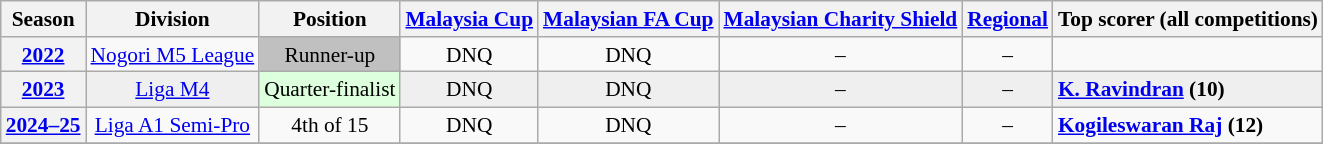<table class="wikitable" style="font-size:89%;">
<tr>
<th>Season</th>
<th>Division</th>
<th>Position</th>
<th><a href='#'>Malaysia Cup</a></th>
<th><a href='#'>Malaysian FA Cup</a></th>
<th><a href='#'>Malaysian Charity Shield</a></th>
<th><a href='#'>Regional</a></th>
<th>Top scorer (all competitions)</th>
</tr>
<tr>
<th style="text-align:center;"><a href='#'>2022</a></th>
<td style="text-align:center;"><a href='#'>Nogori M5 League</a></td>
<td bgcolor=silver style="text-align:center;">Runner-up</td>
<td style="text-align:center;">DNQ</td>
<td style="text-align:center;">DNQ</td>
<td style="text-align:center;">–</td>
<td style="text-align:center;">–</td>
<td></td>
</tr>
<tr style="background:#efefef;">
<th style="text-align:center;"><a href='#'>2023</a></th>
<td style="text-align:center;"><a href='#'>Liga M4</a></td>
<td bgcolor="#DDFFDD" style="text-align:center;">Quarter-finalist</td>
<td style="text-align:center;">DNQ</td>
<td style="text-align:center;">DNQ</td>
<td style="text-align:center;">–</td>
<td style="text-align:center;">–</td>
<td><strong> <a href='#'>K. Ravindran</a> (10)</strong></td>
</tr>
<tr>
<th style="text-align:center;"><a href='#'>2024–25</a></th>
<td style="text-align:center;"><a href='#'>Liga A1 Semi-Pro</a></td>
<td style="text-align:center;">4th of 15</td>
<td style="text-align:center;">DNQ</td>
<td style="text-align:center;">DNQ</td>
<td style="text-align:center;">–</td>
<td style="text-align:center;">–</td>
<td><strong> <a href='#'>Kogileswaran Raj</a> (12)</strong></td>
</tr>
<tr>
</tr>
</table>
